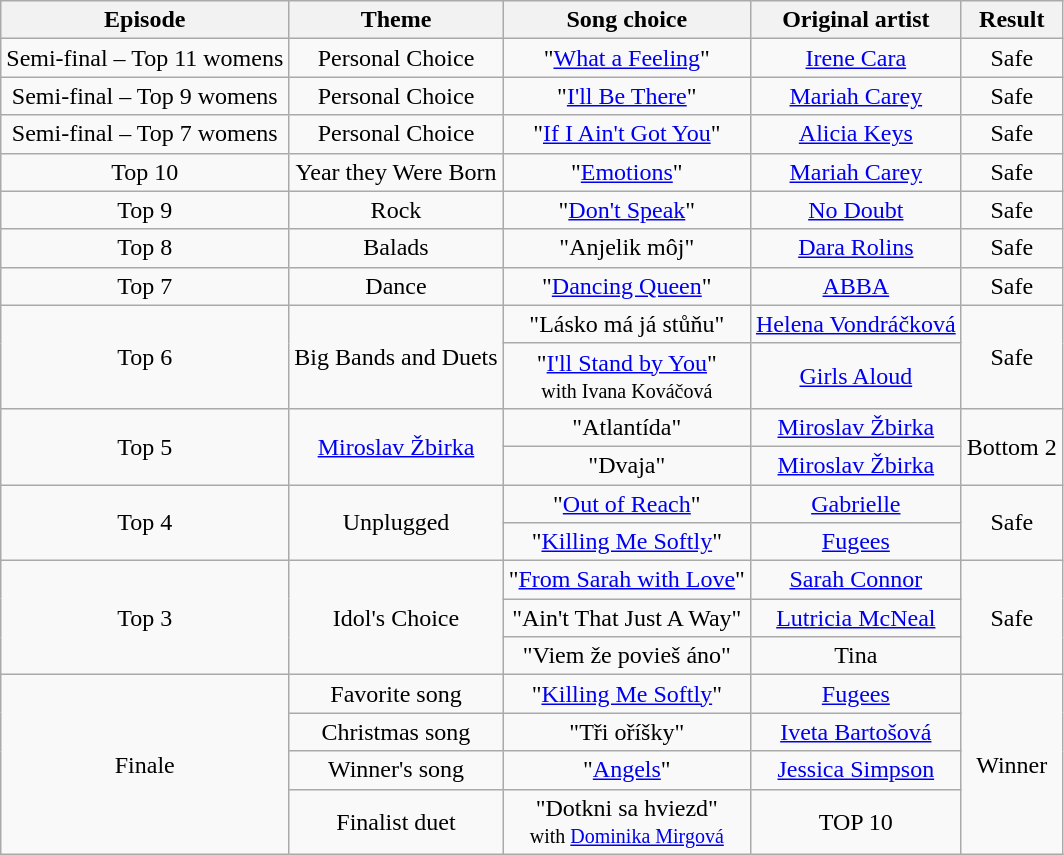<table class="wikitable" style="text-align: center;">
<tr>
<th>Episode</th>
<th>Theme</th>
<th>Song choice</th>
<th>Original artist</th>
<th>Result</th>
</tr>
<tr>
<td>Semi-final – Top 11 womens</td>
<td>Personal Choice</td>
<td>"<a href='#'>What a Feeling</a>"</td>
<td><a href='#'>Irene Cara</a></td>
<td>Safe</td>
</tr>
<tr>
<td>Semi-final – Top 9 womens</td>
<td>Personal Choice</td>
<td>"<a href='#'>I'll Be There</a>"</td>
<td><a href='#'>Mariah Carey</a></td>
<td>Safe</td>
</tr>
<tr>
<td>Semi-final – Top 7 womens</td>
<td>Personal Choice</td>
<td>"<a href='#'>If I Ain't Got You</a>"</td>
<td><a href='#'>Alicia Keys</a></td>
<td>Safe</td>
</tr>
<tr>
<td>Top 10</td>
<td>Year they Were Born</td>
<td>"<a href='#'>Emotions</a>"</td>
<td><a href='#'>Mariah Carey</a></td>
<td>Safe</td>
</tr>
<tr>
<td>Top 9</td>
<td>Rock</td>
<td>"<a href='#'>Don't Speak</a>"</td>
<td><a href='#'>No Doubt</a></td>
<td>Safe</td>
</tr>
<tr>
<td>Top 8</td>
<td>Balads</td>
<td>"Anjelik môj"</td>
<td><a href='#'>Dara Rolins</a></td>
<td>Safe</td>
</tr>
<tr>
<td>Top 7</td>
<td>Dance</td>
<td>"<a href='#'>Dancing Queen</a>"</td>
<td><a href='#'>ABBA</a></td>
<td>Safe</td>
</tr>
<tr>
<td rowspan=2>Top 6</td>
<td rowspan=2>Big Bands and Duets</td>
<td>"Lásko má já stůňu"</td>
<td><a href='#'>Helena Vondráčková</a></td>
<td rowspan=2>Safe</td>
</tr>
<tr>
<td>"<a href='#'>I'll Stand by You</a>"<br> <small>with Ivana Kováčová</small></td>
<td><a href='#'>Girls Aloud</a></td>
</tr>
<tr>
<td rowspan=2>Top 5</td>
<td rowspan=2><a href='#'>Miroslav Žbirka</a></td>
<td>"Atlantída"</td>
<td><a href='#'>Miroslav Žbirka</a></td>
<td rowspan=2>Bottom 2</td>
</tr>
<tr>
<td>"Dvaja"</td>
<td><a href='#'>Miroslav Žbirka</a></td>
</tr>
<tr>
<td rowspan=2>Top 4</td>
<td rowspan=2>Unplugged</td>
<td>"<a href='#'>Out of Reach</a>"</td>
<td><a href='#'>Gabrielle</a></td>
<td rowspan=2>Safe</td>
</tr>
<tr>
<td>"<a href='#'>Killing Me Softly</a>"</td>
<td><a href='#'>Fugees</a></td>
</tr>
<tr>
<td rowspan=3>Top 3</td>
<td rowspan=3>Idol's Choice</td>
<td>"<a href='#'>From Sarah with Love</a>"</td>
<td><a href='#'>Sarah Connor</a></td>
<td rowspan=3>Safe</td>
</tr>
<tr>
<td>"Ain't That Just A Way"</td>
<td><a href='#'>Lutricia McNeal</a></td>
</tr>
<tr>
<td>"Viem že povieš áno"</td>
<td>Tina</td>
</tr>
<tr>
<td rowspan=4>Finale</td>
<td>Favorite song</td>
<td>"<a href='#'>Killing Me Softly</a>"</td>
<td><a href='#'>Fugees</a></td>
<td rowspan=4>Winner</td>
</tr>
<tr>
<td>Christmas song</td>
<td>"Tři oříšky"</td>
<td><a href='#'>Iveta Bartošová</a></td>
</tr>
<tr>
<td>Winner's song</td>
<td>"<a href='#'>Angels</a>"</td>
<td><a href='#'>Jessica Simpson</a></td>
</tr>
<tr>
<td>Finalist duet</td>
<td>"Dotkni sa hviezd"<br> <small>with <a href='#'>Dominika Mirgová</a></small></td>
<td>TOP 10</td>
</tr>
</table>
